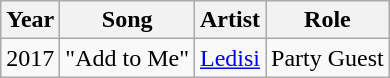<table class="wikitable plainrowheaders sortable" style="margin-right: 0;">
<tr>
<th>Year</th>
<th>Song</th>
<th>Artist</th>
<th>Role</th>
</tr>
<tr>
<td>2017</td>
<td>"Add to Me"</td>
<td><a href='#'>Ledisi</a></td>
<td>Party Guest</td>
</tr>
</table>
